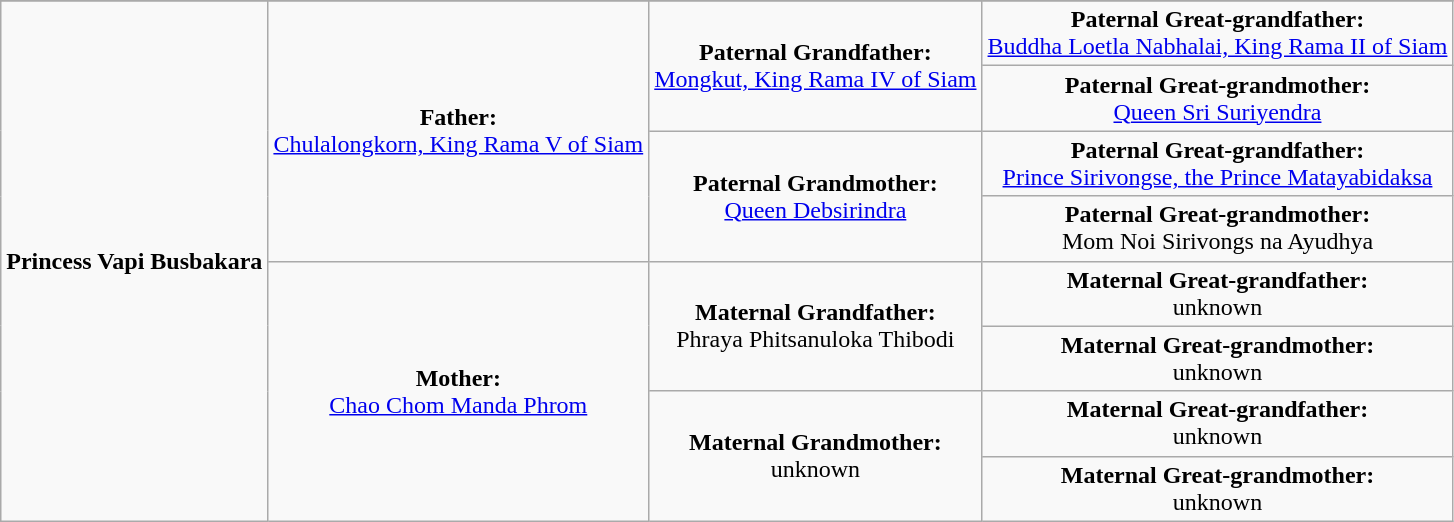<table class="wikitable">
<tr>
</tr>
<tr>
<td rowspan="8" align="center"><strong>Princess Vapi Busbakara</strong></td>
<td rowspan="4" align="center"><strong>Father:</strong><br><a href='#'>Chulalongkorn, King Rama V of Siam</a></td>
<td rowspan="2" align="center"><strong>Paternal Grandfather:</strong><br><a href='#'>Mongkut, King Rama IV of Siam</a></td>
<td align = "center"><strong>Paternal Great-grandfather:</strong><br><a href='#'>Buddha Loetla Nabhalai, King Rama II of Siam</a></td>
</tr>
<tr>
<td align = "center"><strong>Paternal Great-grandmother:</strong><br><a href='#'>Queen Sri Suriyendra</a></td>
</tr>
<tr>
<td rowspan="2" align="center"><strong>Paternal Grandmother:</strong><br><a href='#'>Queen Debsirindra</a></td>
<td align = "center"><strong>Paternal Great-grandfather:</strong><br><a href='#'>Prince Sirivongse, the Prince Matayabidaksa</a></td>
</tr>
<tr>
<td align = "center"><strong>Paternal Great-grandmother:</strong><br>Mom Noi Sirivongs na Ayudhya</td>
</tr>
<tr>
<td rowspan="4" align="center"><strong>Mother:</strong><br><a href='#'>Chao Chom Manda Phrom</a></td>
<td rowspan="2" align="center"><strong>Maternal Grandfather:</strong><br>Phraya Phitsanuloka Thibodi</td>
<td align = "center"><strong>Maternal Great-grandfather:</strong><br>unknown</td>
</tr>
<tr>
<td align = "center"><strong>Maternal Great-grandmother:</strong><br>unknown</td>
</tr>
<tr>
<td rowspan="2" align="center"><strong>Maternal Grandmother:</strong><br>unknown</td>
<td align = "center"><strong>Maternal Great-grandfather:</strong><br>unknown</td>
</tr>
<tr>
<td align = "center"><strong>Maternal Great-grandmother:</strong><br>unknown</td>
</tr>
</table>
